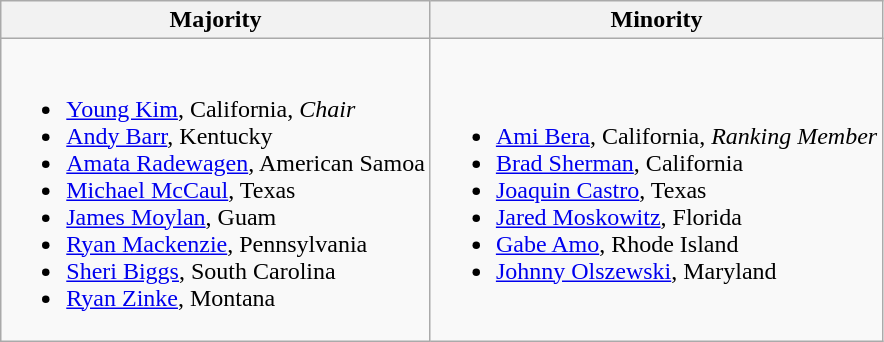<table class=wikitable>
<tr>
<th>Majority</th>
<th>Minority</th>
</tr>
<tr>
<td><br><ul><li><a href='#'>Young Kim</a>, California, <em>Chair</em></li><li><a href='#'>Andy Barr</a>, Kentucky</li><li><a href='#'>Amata Radewagen</a>, American Samoa</li><li><a href='#'>Michael McCaul</a>, Texas</li><li><a href='#'>James Moylan</a>, Guam</li><li><a href='#'>Ryan Mackenzie</a>, Pennsylvania</li><li><a href='#'>Sheri Biggs</a>, South Carolina</li><li><a href='#'>Ryan Zinke</a>, Montana</li></ul></td>
<td><br><ul><li><a href='#'>Ami Bera</a>, California, <em>Ranking Member</em></li><li><a href='#'>Brad Sherman</a>, California</li><li><a href='#'>Joaquin Castro</a>, Texas</li><li><a href='#'>Jared Moskowitz</a>, Florida</li><li><a href='#'>Gabe Amo</a>, Rhode Island</li><li><a href='#'>Johnny Olszewski</a>, Maryland</li></ul></td>
</tr>
</table>
